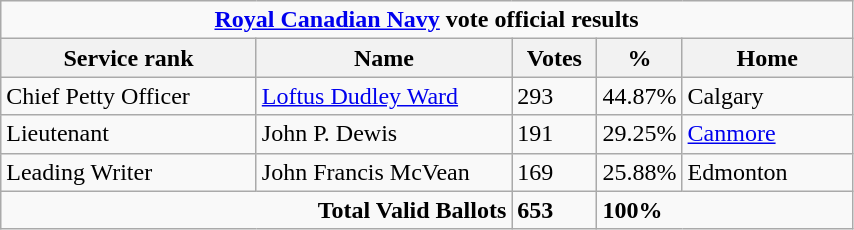<table class="wikitable" width="45%">
<tr>
<td align=center colspan=5><strong><a href='#'>Royal Canadian Navy</a> vote official results</strong></td>
</tr>
<tr>
<th width="30%">Service rank</th>
<th width="30%">Name</th>
<th width="10%">Votes</th>
<th width="10%">%</th>
<th width="20%">Home</th>
</tr>
<tr>
<td>Chief Petty Officer</td>
<td><a href='#'>Loftus Dudley Ward</a></td>
<td>293</td>
<td>44.87%</td>
<td>Calgary</td>
</tr>
<tr>
<td>Lieutenant</td>
<td>John P. Dewis</td>
<td>191</td>
<td>29.25%</td>
<td><a href='#'>Canmore</a></td>
</tr>
<tr>
<td>Leading Writer</td>
<td>John Francis McVean</td>
<td>169</td>
<td>25.88%</td>
<td>Edmonton</td>
</tr>
<tr>
<td align=right colspan=2><strong>Total Valid Ballots</strong></td>
<td><strong>653</strong></td>
<td colspan=2><strong>100%</strong></td>
</tr>
</table>
